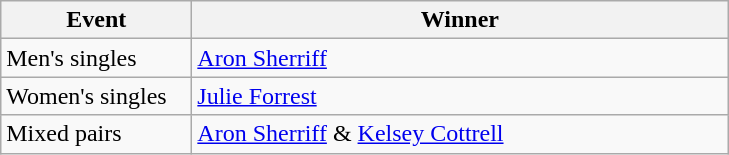<table class="wikitable" style="font-size: 100%">
<tr>
<th width=120>Event</th>
<th width=350>Winner</th>
</tr>
<tr>
<td>Men's singles</td>
<td> <a href='#'>Aron Sherriff</a></td>
</tr>
<tr>
<td>Women's singles</td>
<td> <a href='#'>Julie Forrest</a></td>
</tr>
<tr>
<td>Mixed pairs</td>
<td> <a href='#'>Aron Sherriff</a> &  <a href='#'>Kelsey Cottrell</a></td>
</tr>
</table>
